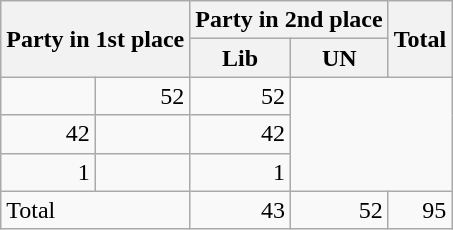<table class="wikitable" style="text-align:right;">
<tr>
<th rowspan="2" colspan="2" style="text-align:left;">Party in 1st place</th>
<th colspan="2">Party in 2nd place</th>
<th rowspan="2">Total</th>
</tr>
<tr>
<th>Lib</th>
<th>UN</th>
</tr>
<tr>
<td></td>
<td>52</td>
<td>52</td>
</tr>
<tr>
<td>42</td>
<td></td>
<td>42</td>
</tr>
<tr>
<td>1</td>
<td></td>
<td>1</td>
</tr>
<tr>
<td colspan="2" style="text-align:left;">Total</td>
<td>43</td>
<td>52</td>
<td>95</td>
</tr>
</table>
